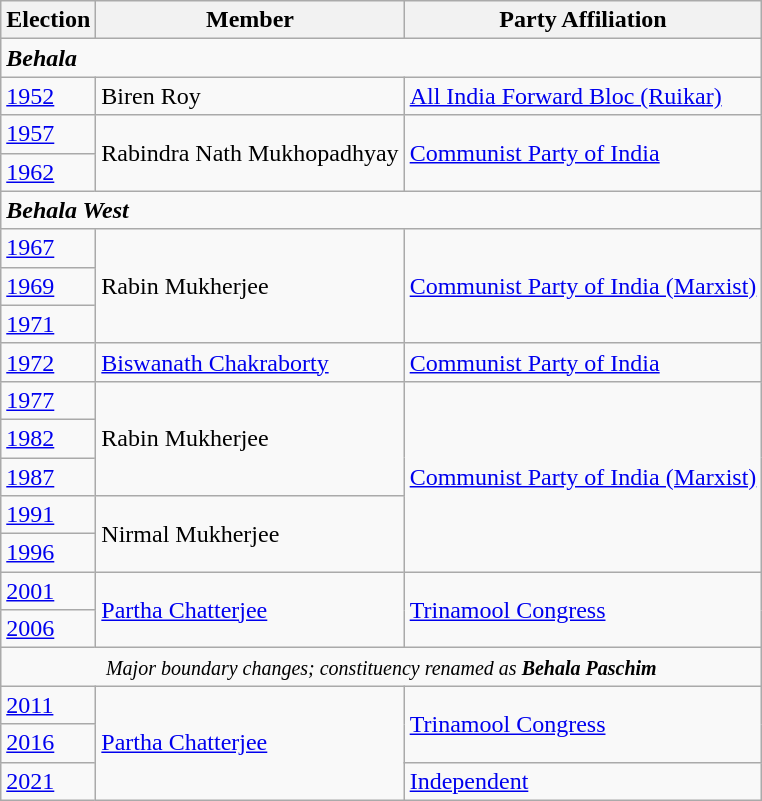<table class="wikitable sortable">
<tr>
<th>Election</th>
<th>Member</th>
<th>Party Affiliation</th>
</tr>
<tr>
<td colspan="3"><strong><em>Behala</em></strong></td>
</tr>
<tr>
<td><a href='#'>1952</a></td>
<td>Biren Roy</td>
<td><a href='#'>All India Forward Bloc (Ruikar)</a></td>
</tr>
<tr>
<td><a href='#'>1957</a></td>
<td rowspan=2>Rabindra Nath Mukhopadhyay</td>
<td rowspan=2><a href='#'>Communist Party of India</a></td>
</tr>
<tr>
<td><a href='#'>1962</a></td>
</tr>
<tr>
<td colspan="3"><strong><em>Behala West</em></strong></td>
</tr>
<tr>
<td><a href='#'>1967</a></td>
<td rowspan="3">Rabin Mukherjee</td>
<td rowspan="3"><a href='#'>Communist Party of India (Marxist)</a></td>
</tr>
<tr>
<td><a href='#'>1969</a></td>
</tr>
<tr>
<td><a href='#'>1971</a></td>
</tr>
<tr>
<td><a href='#'>1972</a></td>
<td><a href='#'>Biswanath Chakraborty</a></td>
<td><a href='#'>Communist Party of India</a></td>
</tr>
<tr>
<td><a href='#'>1977</a></td>
<td rowspan=3>Rabin Mukherjee</td>
<td rowspan=5><a href='#'>Communist Party of India (Marxist)</a></td>
</tr>
<tr>
<td><a href='#'>1982</a></td>
</tr>
<tr>
<td><a href='#'>1987</a></td>
</tr>
<tr>
<td><a href='#'>1991</a></td>
<td rowspan=2>Nirmal Mukherjee</td>
</tr>
<tr>
<td><a href='#'>1996</a></td>
</tr>
<tr>
<td><a href='#'>2001</a></td>
<td rowspan=2><a href='#'>Partha Chatterjee</a></td>
<td rowspan=2><a href='#'>Trinamool Congress</a></td>
</tr>
<tr>
<td><a href='#'>2006</a></td>
</tr>
<tr>
<td colspan="3" align="center"><small><em>Major boundary changes; constituency renamed as <strong>Behala Paschim<strong><em></small></td>
</tr>
<tr>
<td><a href='#'>2011</a></td>
<td rowspan="3"><a href='#'>Partha Chatterjee</a></td>
<td rowspan ="2"><a href='#'>Trinamool Congress</a></td>
</tr>
<tr>
<td><a href='#'>2016</a></td>
</tr>
<tr>
<td><a href='#'>2021</a></td>
<td><a href='#'>Independent</a></td>
</tr>
</table>
